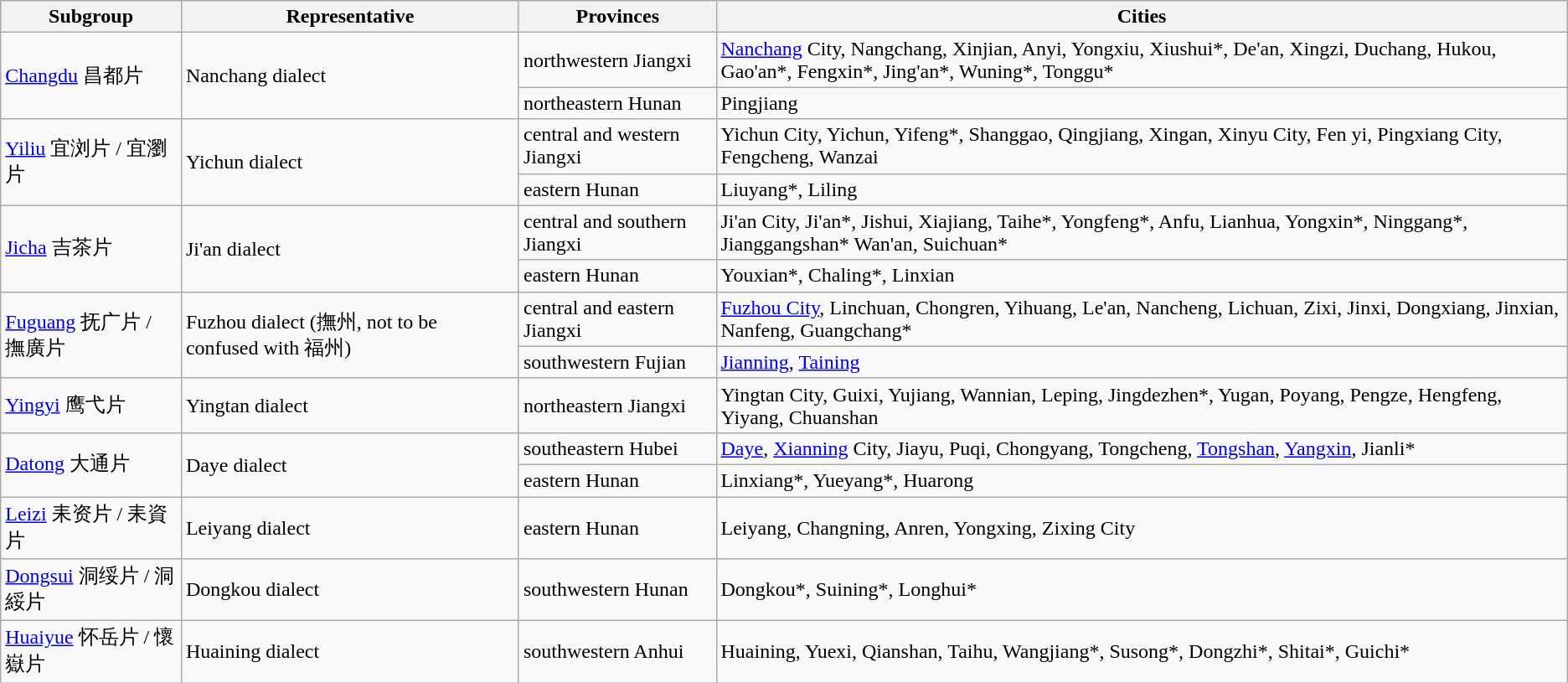<table class="wikitable">
<tr>
<th>Subgroup</th>
<th>Representative</th>
<th>Provinces</th>
<th>Cities</th>
</tr>
<tr>
<td rowspan="2"><a href='#'>Changdu</a> 昌都片</td>
<td rowspan="2">Nanchang dialect</td>
<td>northwestern Jiangxi</td>
<td><a href='#'>Nanchang</a> City, Nangchang, Xinjian, Anyi, Yongxiu, Xiushui*, De'an, Xingzi, Duchang, Hukou, Gao'an*, Fengxin*, Jing'an*, Wuning*, Tonggu*</td>
</tr>
<tr>
<td>northeastern Hunan</td>
<td>Pingjiang</td>
</tr>
<tr>
<td rowspan="2"><a href='#'>Yiliu</a> 宜浏片 / 宜瀏片</td>
<td rowspan="2">Yichun dialect</td>
<td>central and western Jiangxi</td>
<td>Yichun City, Yichun, Yifeng*, Shanggao, Qingjiang, Xingan, Xinyu City, Fen yi, Pingxiang City, Fengcheng, Wanzai</td>
</tr>
<tr>
<td>eastern Hunan</td>
<td>Liuyang*, Liling</td>
</tr>
<tr>
<td rowspan="2"><a href='#'>Jicha</a> 吉茶片</td>
<td rowspan="2">Ji'an dialect</td>
<td>central and southern Jiangxi</td>
<td>Ji'an City, Ji'an*, Jishui, Xiajiang, Taihe*, Yongfeng*, Anfu, Lianhua, Yongxin*, Ninggang*, Jianggangshan* Wan'an, Suichuan*</td>
</tr>
<tr>
<td>eastern Hunan</td>
<td>Youxian*, Chaling*, Linxian</td>
</tr>
<tr>
<td rowspan="2"><a href='#'>Fuguang</a> 抚广片 / 撫廣片</td>
<td rowspan="2">Fuzhou dialect (撫州, not to be confused with 福州)</td>
<td>central and eastern Jiangxi</td>
<td><a href='#'>Fuzhou City</a>, Linchuan, Chongren, Yihuang, Le'an, Nancheng, Lichuan, Zixi, Jinxi, Dongxiang, Jinxian, Nanfeng, Guangchang*</td>
</tr>
<tr>
<td>southwestern Fujian</td>
<td><a href='#'>Jianning</a>, <a href='#'>Taining</a></td>
</tr>
<tr>
<td><a href='#'>Yingyi</a> 鹰弋片</td>
<td>Yingtan dialect</td>
<td>northeastern Jiangxi</td>
<td>Yingtan City, Guixi, Yujiang, Wannian, Leping, Jingdezhen*, Yugan, Poyang, Pengze, Hengfeng, Yiyang, Chuanshan</td>
</tr>
<tr>
<td rowspan="2"><a href='#'>Datong</a> 大通片</td>
<td rowspan="2">Daye dialect</td>
<td>southeastern Hubei</td>
<td><a href='#'>Daye</a>, <a href='#'>Xianning</a> City, Jiayu, Puqi, Chongyang, Tongcheng, <a href='#'>Tongshan</a>, <a href='#'>Yangxin</a>, Jianli*</td>
</tr>
<tr>
<td>eastern Hunan</td>
<td>Linxiang*, Yueyang*, Huarong</td>
</tr>
<tr>
<td><a href='#'>Leizi</a> 耒资片 / 耒資片</td>
<td>Leiyang dialect</td>
<td>eastern Hunan</td>
<td>Leiyang, Changning, Anren, Yongxing, Zixing City</td>
</tr>
<tr>
<td><a href='#'>Dongsui</a> 洞绥片 / 洞綏片</td>
<td>Dongkou dialect</td>
<td>southwestern Hunan</td>
<td>Dongkou*, Suining*, Longhui*</td>
</tr>
<tr>
<td><a href='#'>Huaiyue</a> 怀岳片 / 懷嶽片</td>
<td>Huaining dialect</td>
<td>southwestern Anhui</td>
<td>Huaining, Yuexi, Qianshan, Taihu, Wangjiang*, Susong*, Dongzhi*, Shitai*, Guichi*</td>
</tr>
</table>
